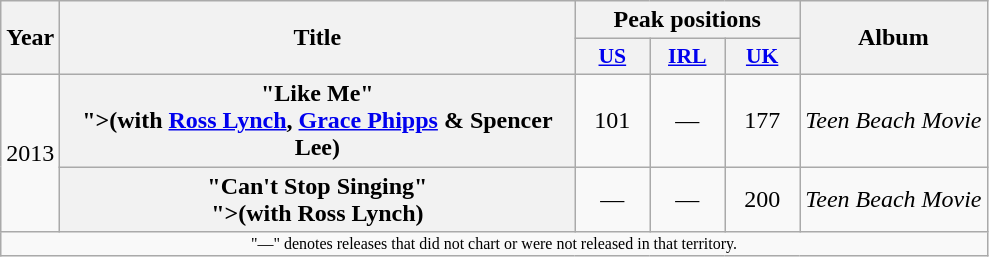<table class="wikitable plainrowheaders" style="text-align:center;" border="1">
<tr>
<th scope="col" rowspan="2">Year</th>
<th scope="col" rowspan="2" style="width:21em;">Title</th>
<th scope="col" colspan="3">Peak positions</th>
<th scope="col" rowspan="2">Album</th>
</tr>
<tr>
<th scope="col" style="width:3em;font-size:90%;"><a href='#'>US</a><br></th>
<th scope="col" style="width:3em;font-size:90%;"><a href='#'>IRL</a><br></th>
<th scope="col" style="width:3em;font-size:90%;"><a href='#'>UK</a><br></th>
</tr>
<tr>
<td rowspan="2">2013</td>
<th scope="row">"Like Me"<br><span>">(with <a href='#'>Ross Lynch</a>, <a href='#'>Grace Phipps</a> & Spencer Lee)</span></th>
<td>101</td>
<td>—</td>
<td>177</td>
<td><em>Teen Beach Movie</em></td>
</tr>
<tr>
<th scope="row">"Can't Stop Singing"<br><span>">(with Ross Lynch)</span></th>
<td>—</td>
<td>—</td>
<td>200</td>
<td><em>Teen Beach Movie</em></td>
</tr>
<tr>
<td align="center" colspan="14" style="font-size:8pt">"—" denotes releases that did not chart or were not released in that territory.</td>
</tr>
</table>
